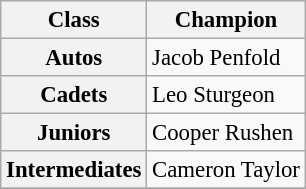<table class="wikitable" style="font-size: 95%;">
<tr>
<th>Class</th>
<th>Champion</th>
</tr>
<tr>
<th>Autos</th>
<td>Jacob Penfold</td>
</tr>
<tr>
<th>Cadets</th>
<td>Leo Sturgeon</td>
</tr>
<tr>
<th>Juniors</th>
<td>Cooper Rushen</td>
</tr>
<tr>
<th>Intermediates</th>
<td>Cameron Taylor</td>
</tr>
<tr>
</tr>
</table>
